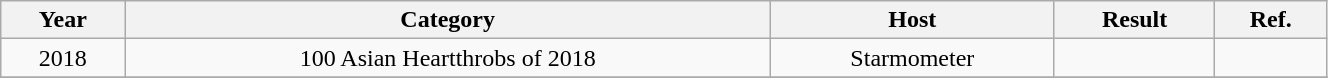<table class="wikitable" style="text-align:center" width=70%>
<tr>
<th>Year</th>
<th>Category</th>
<th>Host</th>
<th>Result</th>
<th>Ref.</th>
</tr>
<tr>
<td>2018</td>
<td>100 Asian Heartthrobs of 2018</td>
<td>Starmometer</td>
<td></td>
<td></td>
</tr>
<tr>
</tr>
</table>
